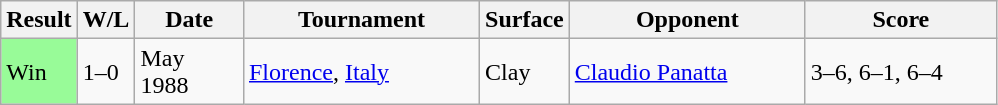<table class="sortable wikitable">
<tr>
<th style="width:40px">Result</th>
<th style="width:30px" class="unsortable">W/L</th>
<th style="width:65px">Date</th>
<th style="width:150px">Tournament</th>
<th style="width:50px">Surface</th>
<th style="width:150px">Opponent</th>
<th style="width:120px" class="unsortable">Score</th>
</tr>
<tr>
<td style="background:#98fb98;">Win</td>
<td>1–0</td>
<td>May 1988</td>
<td><a href='#'>Florence</a>, <a href='#'>Italy</a></td>
<td>Clay</td>
<td> <a href='#'>Claudio Panatta</a></td>
<td>3–6, 6–1, 6–4</td>
</tr>
</table>
